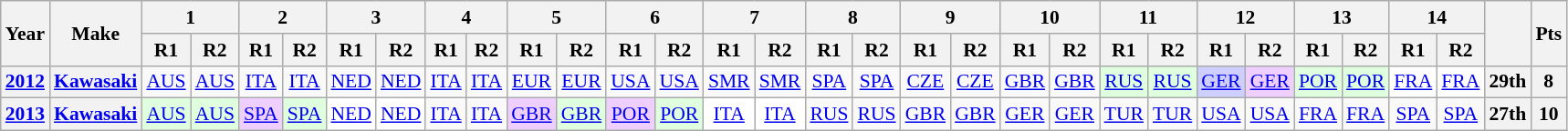<table class="wikitable" style="text-align:center; font-size:90%">
<tr>
<th valign="middle" rowspan=2>Year</th>
<th valign="middle" rowspan=2>Make</th>
<th colspan=2>1</th>
<th colspan=2>2</th>
<th colspan=2>3</th>
<th colspan=2>4</th>
<th colspan=2>5</th>
<th colspan=2>6</th>
<th colspan=2>7</th>
<th colspan=2>8</th>
<th colspan=2>9</th>
<th colspan=2>10</th>
<th colspan=2>11</th>
<th colspan=2>12</th>
<th colspan=2>13</th>
<th colspan=2>14</th>
<th rowspan=2></th>
<th rowspan=2>Pts</th>
</tr>
<tr>
<th>R1</th>
<th>R2</th>
<th>R1</th>
<th>R2</th>
<th>R1</th>
<th>R2</th>
<th>R1</th>
<th>R2</th>
<th>R1</th>
<th>R2</th>
<th>R1</th>
<th>R2</th>
<th>R1</th>
<th>R2</th>
<th>R1</th>
<th>R2</th>
<th>R1</th>
<th>R2</th>
<th>R1</th>
<th>R2</th>
<th>R1</th>
<th>R2</th>
<th>R1</th>
<th>R2</th>
<th>R1</th>
<th>R2</th>
<th>R1</th>
<th>R2</th>
</tr>
<tr>
<th><a href='#'>2012</a></th>
<th><a href='#'>Kawasaki</a></th>
<td><a href='#'>AUS</a></td>
<td><a href='#'>AUS</a></td>
<td><a href='#'>ITA</a></td>
<td><a href='#'>ITA</a></td>
<td><a href='#'>NED</a></td>
<td><a href='#'>NED</a></td>
<td><a href='#'>ITA</a></td>
<td><a href='#'>ITA</a></td>
<td><a href='#'>EUR</a></td>
<td><a href='#'>EUR</a></td>
<td><a href='#'>USA</a></td>
<td><a href='#'>USA</a></td>
<td><a href='#'>SMR</a></td>
<td><a href='#'>SMR</a></td>
<td><a href='#'>SPA</a></td>
<td><a href='#'>SPA</a></td>
<td><a href='#'>CZE</a></td>
<td><a href='#'>CZE</a></td>
<td><a href='#'>GBR</a></td>
<td><a href='#'>GBR</a></td>
<td style="background:#DFFFDF;"><a href='#'>RUS</a><br></td>
<td style="background:#DFFFDF;"><a href='#'>RUS</a><br></td>
<td style="background:#CFCFFF;"><a href='#'>GER</a><br></td>
<td style="background:#EFCFFF;"><a href='#'>GER</a><br></td>
<td style="background:#DFFFDF;"><a href='#'>POR</a><br></td>
<td style="background:#DFFFDF;"><a href='#'>POR</a><br></td>
<td style="background:#FFFFFF;"><a href='#'>FRA</a><br></td>
<td style="background:#FFFFFF;"><a href='#'>FRA</a><br></td>
<th>29th</th>
<th>8</th>
</tr>
<tr>
<th><a href='#'>2013</a></th>
<th><a href='#'>Kawasaki</a></th>
<td style="background:#DFFFDF;"><a href='#'>AUS</a><br></td>
<td style="background:#DFFFDF;"><a href='#'>AUS</a><br></td>
<td style="background:#EFCFFF;"><a href='#'>SPA</a><br></td>
<td style="background:#DFFFDF;"><a href='#'>SPA</a><br></td>
<td style="background:#FFFFFF;"><a href='#'>NED</a><br></td>
<td style="background:#FFFFFF;"><a href='#'>NED</a><br></td>
<td><a href='#'>ITA</a></td>
<td><a href='#'>ITA</a></td>
<td style="background:#EFCFFF;"><a href='#'>GBR</a><br></td>
<td style="background:#DFFFDF;"><a href='#'>GBR</a><br></td>
<td style="background:#EFCFFF;"><a href='#'>POR</a><br></td>
<td style="background:#DFFFDF;"><a href='#'>POR</a><br></td>
<td style="background:#FFFFFF;"><a href='#'>ITA</a><br></td>
<td style="background:#FFFFFF;"><a href='#'>ITA</a><br></td>
<td><a href='#'>RUS</a></td>
<td><a href='#'>RUS</a></td>
<td><a href='#'>GBR</a></td>
<td><a href='#'>GBR</a></td>
<td><a href='#'>GER</a></td>
<td><a href='#'>GER</a></td>
<td><a href='#'>TUR</a></td>
<td><a href='#'>TUR</a></td>
<td><a href='#'>USA</a></td>
<td><a href='#'>USA</a></td>
<td><a href='#'>FRA</a></td>
<td><a href='#'>FRA</a></td>
<td><a href='#'>SPA</a></td>
<td><a href='#'>SPA</a></td>
<th>27th</th>
<th>10</th>
</tr>
</table>
